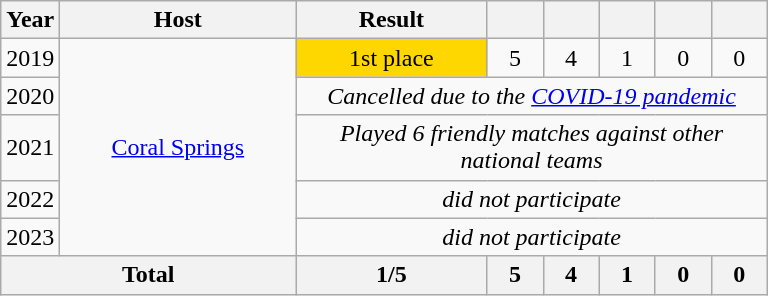<table class="wikitable" style="text-align:center">
<tr>
<th width=30>Year</th>
<th width=150>Host</th>
<th width=120>Result</th>
<th width=30></th>
<th width=30></th>
<th width=30></th>
<th width=30></th>
<th width=30></th>
</tr>
<tr>
<td>2019</td>
<td rowspan=5> <a href='#'>Coral Springs</a></td>
<td bgcolor="#FFD700"> 1st place<br></td>
<td>5</td>
<td>4</td>
<td>1</td>
<td>0</td>
<td>0</td>
</tr>
<tr>
<td>2020</td>
<td colspan=6><em>Cancelled due to the <a href='#'>COVID-19 pandemic</a></em></td>
</tr>
<tr>
<td>2021</td>
<td colspan=6><em>Played 6 friendly matches against other national teams</em></td>
</tr>
<tr>
<td>2022</td>
<td colspan=6><em>did not participate</em></td>
</tr>
<tr>
<td>2023</td>
<td colspan=6><em>did not participate</em></td>
</tr>
<tr>
<th colspan=2>Total</th>
<th>1/5</th>
<th>5</th>
<th>4</th>
<th>1</th>
<th>0</th>
<th>0</th>
</tr>
</table>
